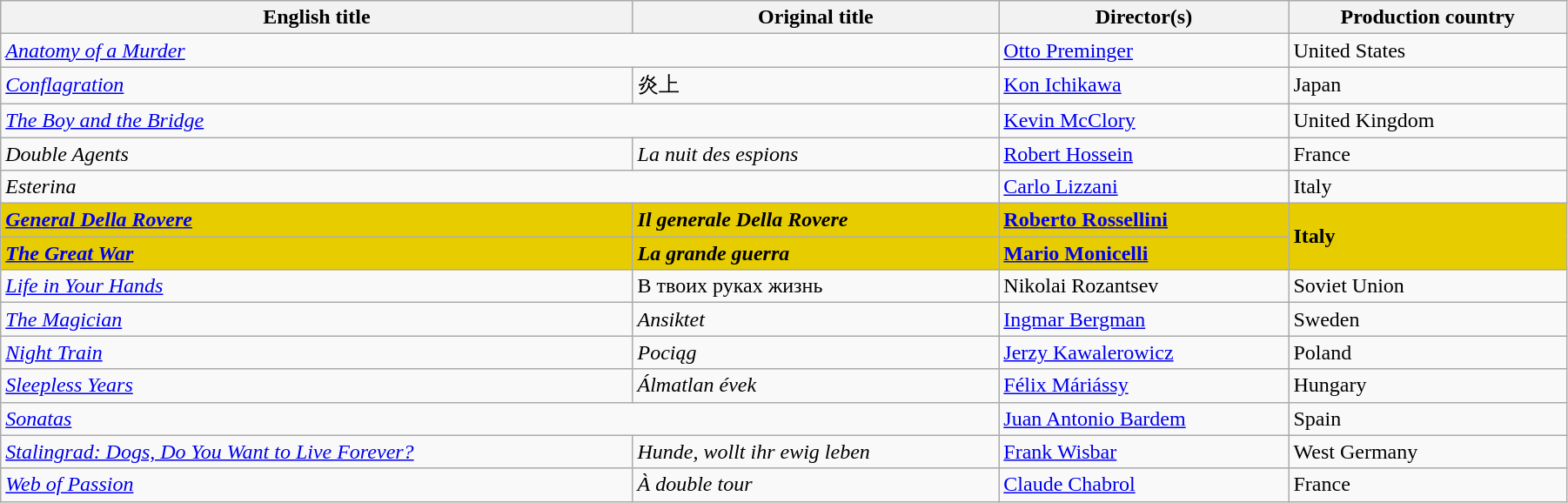<table class="wikitable" width="95%">
<tr>
<th>English title</th>
<th>Original title</th>
<th>Director(s)</th>
<th>Production country</th>
</tr>
<tr>
<td colspan="2"><em><a href='#'>Anatomy of a Murder</a></em></td>
<td><a href='#'>Otto Preminger</a></td>
<td>United States</td>
</tr>
<tr>
<td><em><a href='#'>Conflagration</a></em></td>
<td>炎上</td>
<td><a href='#'>Kon Ichikawa</a></td>
<td>Japan</td>
</tr>
<tr>
<td colspan="2"><em><a href='#'>The Boy and the Bridge</a></em></td>
<td><a href='#'>Kevin McClory</a></td>
<td>United Kingdom</td>
</tr>
<tr>
<td><em>Double Agents</em></td>
<td><em>La nuit des espions</em></td>
<td><a href='#'>Robert Hossein</a></td>
<td>France</td>
</tr>
<tr>
<td colspan="2"><em>Esterina</em></td>
<td><a href='#'>Carlo Lizzani</a></td>
<td>Italy</td>
</tr>
<tr style="background:#E7CD00;">
<td><strong><em><a href='#'>General Della Rovere</a></em></strong></td>
<td><strong><em>Il generale Della Rovere</em></strong></td>
<td><strong><a href='#'>Roberto Rossellini</a></strong></td>
<td rowspan="2"><strong>Italy</strong></td>
</tr>
<tr style="background:#E7CD00;">
<td><strong><em><a href='#'>The Great War</a></em></strong></td>
<td><strong><em>La grande guerra</em></strong></td>
<td><strong><a href='#'>Mario Monicelli</a></strong></td>
</tr>
<tr>
<td><em><a href='#'>Life in Your Hands</a></em></td>
<td>В твоих руках жизнь</td>
<td>Nikolai Rozantsev</td>
<td>Soviet Union</td>
</tr>
<tr>
<td><em><a href='#'>The Magician</a></em></td>
<td><em>Ansiktet</em></td>
<td><a href='#'>Ingmar Bergman</a></td>
<td>Sweden</td>
</tr>
<tr>
<td><em><a href='#'>Night Train</a></em></td>
<td><em>Pociąg</em></td>
<td><a href='#'>Jerzy Kawalerowicz</a></td>
<td>Poland</td>
</tr>
<tr>
<td><em><a href='#'>Sleepless Years</a></em></td>
<td><em>Álmatlan évek</em></td>
<td><a href='#'>Félix Máriássy</a></td>
<td>Hungary</td>
</tr>
<tr>
<td colspan="2"><em><a href='#'>Sonatas</a></em></td>
<td><a href='#'>Juan Antonio Bardem</a></td>
<td>Spain</td>
</tr>
<tr>
<td><em><a href='#'>Stalingrad: Dogs, Do You Want to Live Forever?</a></em></td>
<td><em>Hunde, wollt ihr ewig leben</em></td>
<td><a href='#'>Frank Wisbar</a></td>
<td>West Germany</td>
</tr>
<tr>
<td><em><a href='#'>Web of Passion</a></em></td>
<td><em>À double tour</em></td>
<td><a href='#'>Claude Chabrol</a></td>
<td>France</td>
</tr>
</table>
